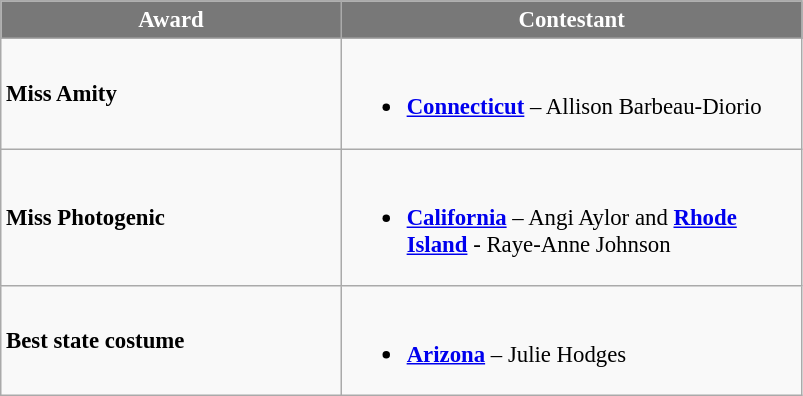<table class="wikitable sortable" style="font-size: 95%;">
<tr>
<th width="220" style="background-color:#787878;color:#FFFFFF;">Award</th>
<th width="300" style="background-color:#787878;color:#FFFFFF;">Contestant</th>
</tr>
<tr>
<td><strong>Miss Amity</strong></td>
<td><br><ul><li><strong><a href='#'>Connecticut</a></strong> – Allison Barbeau-Diorio</li></ul></td>
</tr>
<tr>
<td><strong>Miss Photogenic</strong></td>
<td><br><ul><li><strong><a href='#'>California</a></strong> – Angi Aylor and <strong><a href='#'>Rhode Island</a></strong> - Raye-Anne Johnson</li></ul></td>
</tr>
<tr>
<td><strong>Best state costume</strong></td>
<td><br><ul><li><strong><a href='#'>Arizona</a></strong> – Julie Hodges</li></ul></td>
</tr>
</table>
